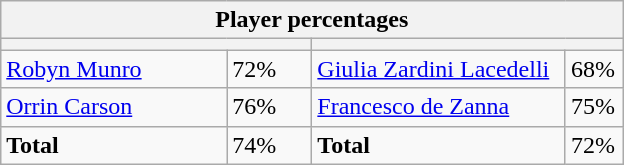<table class="wikitable">
<tr>
<th colspan=4 width=400>Player percentages</th>
</tr>
<tr>
<th colspan=2 width=200 style="white-space:nowrap;"></th>
<th colspan=2 width=200 style="white-space:nowrap;"></th>
</tr>
<tr>
<td><a href='#'>Robyn Munro</a></td>
<td>72%</td>
<td><a href='#'>Giulia Zardini Lacedelli</a></td>
<td>68%</td>
</tr>
<tr>
<td><a href='#'>Orrin Carson</a></td>
<td>76%</td>
<td><a href='#'>Francesco de Zanna</a></td>
<td>75%</td>
</tr>
<tr>
<td><strong>Total</strong></td>
<td>74%</td>
<td><strong>Total</strong></td>
<td>72%</td>
</tr>
</table>
